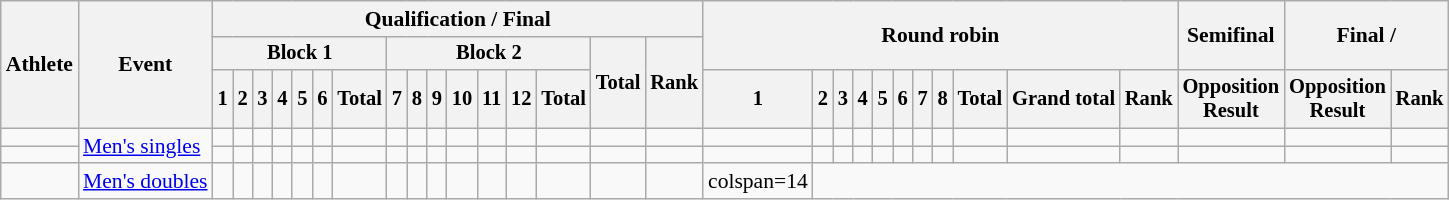<table class=wikitable style=font-size:90%;text-align:center>
<tr>
<th rowspan=3>Athlete</th>
<th rowspan=3>Event</th>
<th colspan=16>Qualification / Final</th>
<th colspan=11 rowspan=2>Round robin</th>
<th rowspan=2>Semifinal</th>
<th rowspan=2 colspan=2>Final / </th>
</tr>
<tr style=font-size:95%>
<th colspan=7>Block 1</th>
<th colspan=7>Block 2</th>
<th rowspan=2>Total</th>
<th rowspan=2>Rank</th>
</tr>
<tr style=font-size:95%>
<th>1</th>
<th>2</th>
<th>3</th>
<th>4</th>
<th>5</th>
<th>6</th>
<th>Total</th>
<th>7</th>
<th>8</th>
<th>9</th>
<th>10</th>
<th>11</th>
<th>12</th>
<th>Total</th>
<th>1</th>
<th>2</th>
<th>3</th>
<th>4</th>
<th>5</th>
<th>6</th>
<th>7</th>
<th>8</th>
<th>Total</th>
<th>Grand total</th>
<th>Rank</th>
<th>Opposition<br>Result</th>
<th>Opposition<br>Result</th>
<th>Rank</th>
</tr>
<tr>
<td align=left></td>
<td align=left rowspan=2><a href='#'>Men's singles</a></td>
<td></td>
<td></td>
<td></td>
<td></td>
<td></td>
<td></td>
<td></td>
<td></td>
<td></td>
<td></td>
<td></td>
<td></td>
<td></td>
<td></td>
<td></td>
<td></td>
<td></td>
<td></td>
<td></td>
<td></td>
<td></td>
<td></td>
<td></td>
<td></td>
<td></td>
<td></td>
<td></td>
<td></td>
<td></td>
<td></td>
</tr>
<tr>
<td align=left></td>
<td></td>
<td></td>
<td></td>
<td></td>
<td></td>
<td></td>
<td></td>
<td></td>
<td></td>
<td></td>
<td></td>
<td></td>
<td></td>
<td></td>
<td></td>
<td></td>
<td></td>
<td></td>
<td></td>
<td></td>
<td></td>
<td></td>
<td></td>
<td></td>
<td></td>
<td></td>
<td></td>
<td></td>
<td></td>
<td></td>
</tr>
<tr>
<td align=left></td>
<td align=left><a href='#'>Men's doubles</a></td>
<td></td>
<td></td>
<td></td>
<td></td>
<td></td>
<td></td>
<td></td>
<td></td>
<td></td>
<td></td>
<td></td>
<td></td>
<td></td>
<td></td>
<td></td>
<td></td>
<td>colspan=14 </td>
</tr>
</table>
